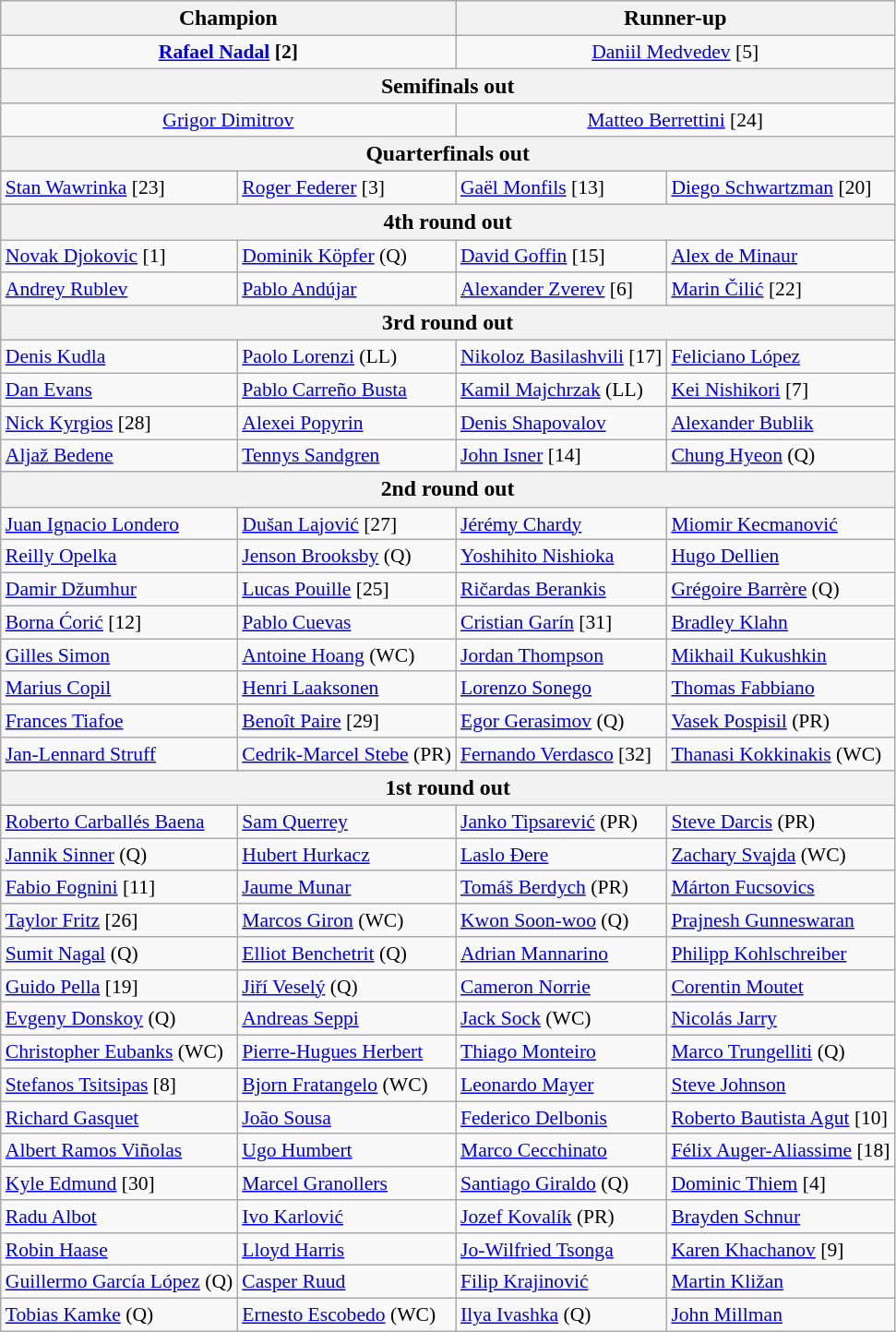<table class="wikitable collapsible collapsed" style="font-size:90%">
<tr style="font-size:110%">
<th colspan="2"><strong>Champion</strong></th>
<th colspan="2">Runner-up</th>
</tr>
<tr style="text-align:center;">
<td colspan="2"><strong> <a href='#'>Rafael Nadal</a> [2]</strong></td>
<td colspan="2"> <a href='#'>Daniil Medvedev</a> [5]</td>
</tr>
<tr style="font-size:110%">
<th colspan="4">Semifinals out</th>
</tr>
<tr style="text-align:center;">
<td colspan="2"> <a href='#'>Grigor Dimitrov</a></td>
<td colspan="2"> <a href='#'>Matteo Berrettini</a> [24]</td>
</tr>
<tr style="font-size:110%">
<th colspan="4">Quarterfinals out</th>
</tr>
<tr>
<td> <a href='#'>Stan Wawrinka</a> [23]</td>
<td> <a href='#'>Roger Federer</a> [3]</td>
<td> <a href='#'>Gaël Monfils</a> [13]</td>
<td> <a href='#'>Diego Schwartzman</a> [20]</td>
</tr>
<tr style="font-size:110%">
<th colspan="4">4th round out</th>
</tr>
<tr>
<td> <a href='#'>Novak Djokovic</a> [1]</td>
<td> <a href='#'>Dominik Köpfer</a> (Q)</td>
<td> <a href='#'>David Goffin</a> [15]</td>
<td> <a href='#'>Alex de Minaur</a></td>
</tr>
<tr>
<td> <a href='#'>Andrey Rublev</a></td>
<td> <a href='#'>Pablo Andújar</a></td>
<td> <a href='#'>Alexander Zverev</a> [6]</td>
<td> <a href='#'>Marin Čilić</a> [22]</td>
</tr>
<tr style="font-size:110%">
<th colspan="4">3rd round out</th>
</tr>
<tr>
<td> <a href='#'>Denis Kudla</a></td>
<td> <a href='#'>Paolo Lorenzi</a> (LL)</td>
<td> <a href='#'>Nikoloz Basilashvili</a> [17]</td>
<td> <a href='#'>Feliciano López</a></td>
</tr>
<tr>
<td> <a href='#'>Dan Evans</a></td>
<td> <a href='#'>Pablo Carreño Busta</a></td>
<td> <a href='#'>Kamil Majchrzak</a> (LL)</td>
<td> <a href='#'>Kei Nishikori</a> [7]</td>
</tr>
<tr>
<td> <a href='#'>Nick Kyrgios</a> [28]</td>
<td> <a href='#'>Alexei Popyrin</a></td>
<td> <a href='#'>Denis Shapovalov</a></td>
<td> <a href='#'>Alexander Bublik</a></td>
</tr>
<tr>
<td> <a href='#'>Aljaž Bedene</a></td>
<td> <a href='#'>Tennys Sandgren</a></td>
<td> <a href='#'>John Isner</a> [14]</td>
<td> <a href='#'>Chung Hyeon</a> (Q)</td>
</tr>
<tr style="font-size:110%">
<th colspan="4">2nd round out</th>
</tr>
<tr>
<td> <a href='#'>Juan Ignacio Londero</a></td>
<td> <a href='#'>Dušan Lajović</a> [27]</td>
<td> <a href='#'>Jérémy Chardy</a></td>
<td> <a href='#'>Miomir Kecmanović</a></td>
</tr>
<tr>
<td> <a href='#'>Reilly Opelka</a></td>
<td> <a href='#'>Jenson Brooksby</a> (Q)</td>
<td> <a href='#'>Yoshihito Nishioka</a></td>
<td> <a href='#'>Hugo Dellien</a></td>
</tr>
<tr>
<td> <a href='#'>Damir Džumhur</a></td>
<td> <a href='#'>Lucas Pouille</a> [25]</td>
<td> <a href='#'>Ričardas Berankis</a></td>
<td> <a href='#'>Grégoire Barrère</a> (Q)</td>
</tr>
<tr>
<td> <a href='#'>Borna Ćorić</a> [12]</td>
<td> <a href='#'>Pablo Cuevas</a></td>
<td> <a href='#'>Cristian Garín</a> [31]</td>
<td> <a href='#'>Bradley Klahn</a></td>
</tr>
<tr>
<td> <a href='#'>Gilles Simon</a></td>
<td> <a href='#'>Antoine Hoang</a> (WC)</td>
<td> <a href='#'>Jordan Thompson</a></td>
<td> <a href='#'>Mikhail Kukushkin</a></td>
</tr>
<tr>
<td> <a href='#'>Marius Copil</a></td>
<td> <a href='#'>Henri Laaksonen</a></td>
<td> <a href='#'>Lorenzo Sonego</a></td>
<td> <a href='#'>Thomas Fabbiano</a></td>
</tr>
<tr>
<td> <a href='#'>Frances Tiafoe</a></td>
<td> <a href='#'>Benoît Paire</a> [29]</td>
<td> <a href='#'>Egor Gerasimov</a> (Q)</td>
<td> <a href='#'>Vasek Pospisil</a> (PR)</td>
</tr>
<tr>
<td> <a href='#'>Jan-Lennard Struff</a></td>
<td> <a href='#'>Cedrik-Marcel Stebe</a> (PR)</td>
<td> <a href='#'>Fernando Verdasco</a> [32]</td>
<td> <a href='#'>Thanasi Kokkinakis</a> (WC)</td>
</tr>
<tr style="font-size:110%">
<th colspan="4">1st round out</th>
</tr>
<tr>
<td> <a href='#'>Roberto Carballés Baena</a></td>
<td> <a href='#'>Sam Querrey</a></td>
<td> <a href='#'>Janko Tipsarević</a> (PR)</td>
<td> <a href='#'>Steve Darcis</a> (PR)</td>
</tr>
<tr>
<td> <a href='#'>Jannik Sinner</a> (Q)</td>
<td> <a href='#'>Hubert Hurkacz</a></td>
<td> <a href='#'>Laslo Đere</a></td>
<td> <a href='#'>Zachary Svajda</a> (WC)</td>
</tr>
<tr>
<td> <a href='#'>Fabio Fognini</a> [11]</td>
<td> <a href='#'>Jaume Munar</a></td>
<td> <a href='#'>Tomáš Berdych</a> (PR)</td>
<td> <a href='#'>Márton Fucsovics</a></td>
</tr>
<tr>
<td> <a href='#'>Taylor Fritz</a> [26]</td>
<td> <a href='#'>Marcos Giron</a> (WC)</td>
<td> <a href='#'>Kwon Soon-woo</a> (Q)</td>
<td> <a href='#'>Prajnesh Gunneswaran</a></td>
</tr>
<tr>
<td> <a href='#'>Sumit Nagal</a> (Q)</td>
<td> <a href='#'>Elliot Benchetrit</a> (Q)</td>
<td> <a href='#'>Adrian Mannarino</a></td>
<td> <a href='#'>Philipp Kohlschreiber</a></td>
</tr>
<tr>
<td> <a href='#'>Guido Pella</a> [19]</td>
<td> <a href='#'>Jiří Veselý</a> (Q)</td>
<td> <a href='#'>Cameron Norrie</a></td>
<td> <a href='#'>Corentin Moutet</a></td>
</tr>
<tr>
<td> <a href='#'>Evgeny Donskoy</a> (Q)</td>
<td> <a href='#'>Andreas Seppi</a></td>
<td> <a href='#'>Jack Sock</a> (WC)</td>
<td> <a href='#'>Nicolás Jarry</a></td>
</tr>
<tr>
<td> <a href='#'>Christopher Eubanks</a> (WC)</td>
<td> <a href='#'>Pierre-Hugues Herbert</a></td>
<td> <a href='#'>Thiago Monteiro</a></td>
<td> <a href='#'>Marco Trungelliti</a> (Q)</td>
</tr>
<tr>
<td> <a href='#'>Stefanos Tsitsipas</a> [8]</td>
<td> <a href='#'>Bjorn Fratangelo</a> (WC)</td>
<td> <a href='#'>Leonardo Mayer</a></td>
<td> <a href='#'>Steve Johnson</a></td>
</tr>
<tr>
<td> <a href='#'>Richard Gasquet</a></td>
<td> <a href='#'>João Sousa</a></td>
<td> <a href='#'>Federico Delbonis</a></td>
<td> <a href='#'>Roberto Bautista Agut</a> [10]</td>
</tr>
<tr>
<td> <a href='#'>Albert Ramos Viñolas</a></td>
<td> <a href='#'>Ugo Humbert</a></td>
<td> <a href='#'>Marco Cecchinato</a></td>
<td> <a href='#'>Félix Auger-Aliassime</a> [18]</td>
</tr>
<tr>
<td> <a href='#'>Kyle Edmund</a> [30]</td>
<td> <a href='#'>Marcel Granollers</a></td>
<td> <a href='#'>Santiago Giraldo</a> (Q)</td>
<td> <a href='#'>Dominic Thiem</a> [4]</td>
</tr>
<tr>
<td> <a href='#'>Radu Albot</a></td>
<td> <a href='#'>Ivo Karlović</a></td>
<td> <a href='#'>Jozef Kovalík</a> (PR)</td>
<td> <a href='#'>Brayden Schnur</a></td>
</tr>
<tr>
<td> <a href='#'>Robin Haase</a></td>
<td> <a href='#'>Lloyd Harris</a></td>
<td> <a href='#'>Jo-Wilfried Tsonga</a></td>
<td> <a href='#'>Karen Khachanov</a> [9]</td>
</tr>
<tr>
<td> <a href='#'>Guillermo García López</a> (Q)</td>
<td> <a href='#'>Casper Ruud</a></td>
<td> <a href='#'>Filip Krajinović</a></td>
<td> <a href='#'>Martin Kližan</a></td>
</tr>
<tr>
<td> <a href='#'>Tobias Kamke</a> (Q)</td>
<td> <a href='#'>Ernesto Escobedo</a> (WC)</td>
<td> <a href='#'>Ilya Ivashka</a> (Q)</td>
<td> <a href='#'>John Millman</a></td>
</tr>
</table>
